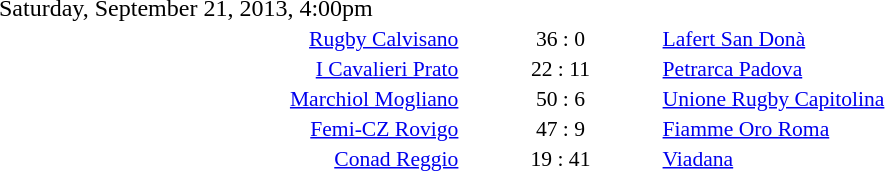<table style="width:70%;" cellspacing="1">
<tr>
<th width=35%></th>
<th width=15%></th>
<th></th>
</tr>
<tr>
<td>Saturday, September 21, 2013, 4:00pm</td>
</tr>
<tr style=font-size:90%>
<td align=right><a href='#'>Rugby Calvisano</a></td>
<td align=center>36 : 0</td>
<td><a href='#'>Lafert San Donà</a></td>
</tr>
<tr style=font-size:90%>
<td align=right><a href='#'>I Cavalieri Prato</a></td>
<td align=center>22 : 11</td>
<td><a href='#'>Petrarca Padova</a></td>
</tr>
<tr style=font-size:90%>
<td align=right><a href='#'>Marchiol Mogliano</a></td>
<td align=center>50 : 6</td>
<td><a href='#'>Unione Rugby Capitolina</a></td>
</tr>
<tr style=font-size:90%>
<td align=right><a href='#'>Femi-CZ Rovigo</a></td>
<td align=center>47 : 9</td>
<td><a href='#'>Fiamme Oro Roma</a></td>
</tr>
<tr style=font-size:90%>
<td align=right><a href='#'>Conad Reggio</a></td>
<td align=center>19 : 41</td>
<td><a href='#'>Viadana</a></td>
</tr>
</table>
